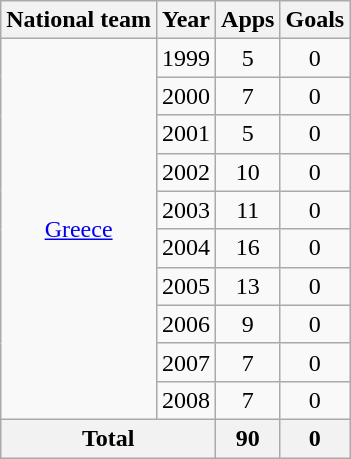<table class="wikitable" style="text-align:center">
<tr>
<th>National team</th>
<th>Year</th>
<th>Apps</th>
<th>Goals</th>
</tr>
<tr>
<td rowspan="10"><a href='#'>Greece</a></td>
<td>1999</td>
<td>5</td>
<td>0</td>
</tr>
<tr>
<td>2000</td>
<td>7</td>
<td>0</td>
</tr>
<tr>
<td>2001</td>
<td>5</td>
<td>0</td>
</tr>
<tr>
<td>2002</td>
<td>10</td>
<td>0</td>
</tr>
<tr>
<td>2003</td>
<td>11</td>
<td>0</td>
</tr>
<tr>
<td>2004</td>
<td>16</td>
<td>0</td>
</tr>
<tr>
<td>2005</td>
<td>13</td>
<td>0</td>
</tr>
<tr>
<td>2006</td>
<td>9</td>
<td>0</td>
</tr>
<tr>
<td>2007</td>
<td>7</td>
<td>0</td>
</tr>
<tr>
<td>2008</td>
<td>7</td>
<td>0</td>
</tr>
<tr>
<th colspan="2">Total</th>
<th>90</th>
<th>0</th>
</tr>
</table>
